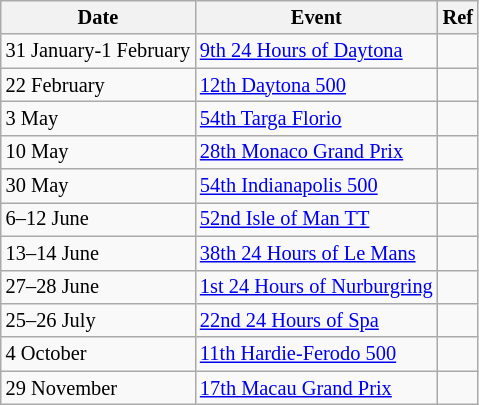<table class="wikitable" style="font-size: 85%">
<tr>
<th>Date</th>
<th>Event</th>
<th>Ref</th>
</tr>
<tr>
<td>31 January-1 February</td>
<td><a href='#'>9th 24 Hours of Daytona</a></td>
<td></td>
</tr>
<tr>
<td>22 February</td>
<td><a href='#'>12th Daytona 500</a></td>
<td></td>
</tr>
<tr>
<td>3 May</td>
<td><a href='#'>54th Targa Florio</a></td>
<td></td>
</tr>
<tr>
<td>10 May</td>
<td><a href='#'>28th Monaco Grand Prix</a></td>
<td></td>
</tr>
<tr>
<td>30 May</td>
<td><a href='#'>54th Indianapolis 500</a></td>
<td></td>
</tr>
<tr>
<td>6–12 June</td>
<td><a href='#'>52nd Isle of Man TT</a></td>
<td></td>
</tr>
<tr>
<td>13–14 June</td>
<td><a href='#'>38th 24 Hours of Le Mans</a></td>
<td></td>
</tr>
<tr>
<td>27–28 June</td>
<td><a href='#'>1st 24 Hours of Nurburgring</a></td>
<td></td>
</tr>
<tr>
<td>25–26 July</td>
<td><a href='#'>22nd 24 Hours of Spa</a></td>
<td></td>
</tr>
<tr>
<td>4 October</td>
<td><a href='#'>11th Hardie-Ferodo 500</a></td>
<td></td>
</tr>
<tr>
<td>29 November</td>
<td><a href='#'>17th Macau Grand Prix</a></td>
<td></td>
</tr>
</table>
